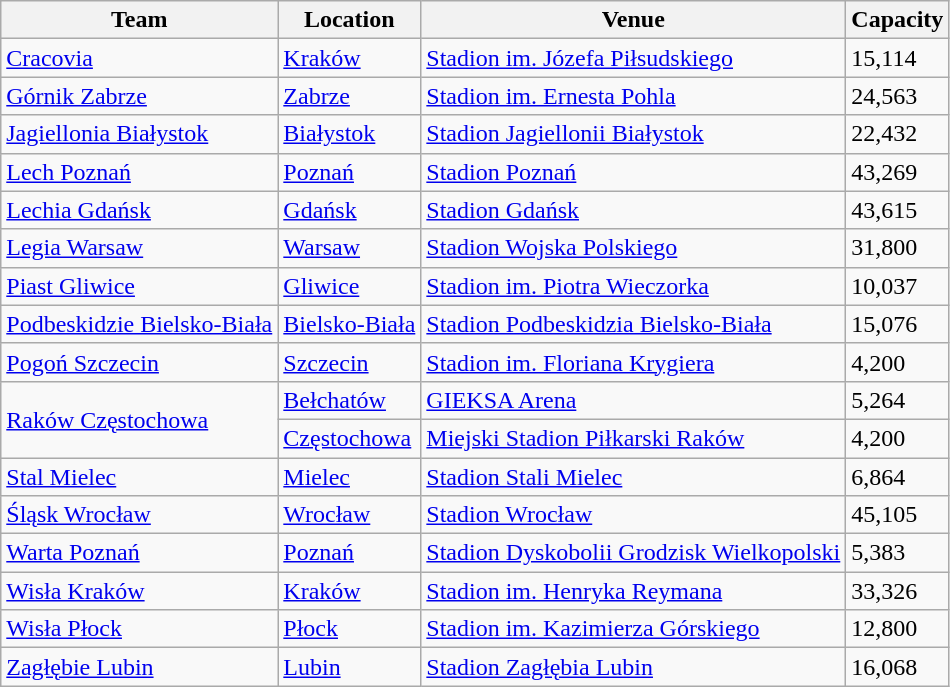<table class="wikitable sortable" style="text-align: left;">
<tr>
<th>Team</th>
<th>Location</th>
<th>Venue</th>
<th>Capacity</th>
</tr>
<tr>
<td><a href='#'>Cracovia</a></td>
<td><a href='#'>Kraków</a></td>
<td><a href='#'>Stadion im. Józefa Piłsudskiego</a></td>
<td>15,114</td>
</tr>
<tr>
<td><a href='#'>Górnik Zabrze</a></td>
<td><a href='#'>Zabrze</a></td>
<td><a href='#'>Stadion im. Ernesta Pohla</a></td>
<td>24,563</td>
</tr>
<tr>
<td><a href='#'>Jagiellonia Białystok</a></td>
<td><a href='#'>Białystok</a></td>
<td><a href='#'>Stadion Jagiellonii Białystok</a></td>
<td>22,432</td>
</tr>
<tr>
<td><a href='#'>Lech Poznań</a></td>
<td><a href='#'>Poznań</a></td>
<td><a href='#'>Stadion Poznań</a></td>
<td>43,269</td>
</tr>
<tr>
<td><a href='#'>Lechia Gdańsk</a></td>
<td><a href='#'>Gdańsk</a></td>
<td><a href='#'>Stadion Gdańsk</a></td>
<td>43,615</td>
</tr>
<tr>
<td><a href='#'>Legia Warsaw</a></td>
<td><a href='#'>Warsaw</a></td>
<td><a href='#'>Stadion Wojska Polskiego</a></td>
<td>31,800</td>
</tr>
<tr>
<td><a href='#'>Piast Gliwice</a></td>
<td><a href='#'>Gliwice</a></td>
<td><a href='#'>Stadion im. Piotra Wieczorka</a></td>
<td>10,037</td>
</tr>
<tr>
<td><a href='#'>Podbeskidzie Bielsko-Biała</a></td>
<td><a href='#'>Bielsko-Biała</a></td>
<td><a href='#'>Stadion Podbeskidzia Bielsko-Biała</a></td>
<td>15,076</td>
</tr>
<tr>
<td><a href='#'>Pogoń Szczecin</a></td>
<td><a href='#'>Szczecin</a></td>
<td><a href='#'>Stadion im. Floriana Krygiera</a></td>
<td>4,200</td>
</tr>
<tr>
<td rowspan=2><a href='#'>Raków Częstochowa</a></td>
<td><a href='#'>Bełchatów</a></td>
<td><a href='#'>GIEKSA Arena</a></td>
<td>5,264</td>
</tr>
<tr>
<td><a href='#'>Częstochowa</a></td>
<td><a href='#'>Miejski Stadion Piłkarski Raków</a></td>
<td>4,200</td>
</tr>
<tr>
<td><a href='#'>Stal Mielec</a></td>
<td><a href='#'>Mielec</a></td>
<td><a href='#'>Stadion Stali Mielec</a></td>
<td>6,864</td>
</tr>
<tr>
<td><a href='#'>Śląsk Wrocław</a></td>
<td><a href='#'>Wrocław</a></td>
<td><a href='#'>Stadion Wrocław</a></td>
<td>45,105</td>
</tr>
<tr>
<td><a href='#'>Warta Poznań</a></td>
<td><a href='#'>Poznań</a></td>
<td><a href='#'>Stadion Dyskobolii Grodzisk Wielkopolski</a></td>
<td>5,383</td>
</tr>
<tr>
<td><a href='#'>Wisła Kraków</a></td>
<td><a href='#'>Kraków</a></td>
<td><a href='#'>Stadion im. Henryka Reymana</a></td>
<td>33,326</td>
</tr>
<tr>
<td><a href='#'>Wisła Płock</a></td>
<td><a href='#'>Płock</a></td>
<td><a href='#'>Stadion im. Kazimierza Górskiego</a></td>
<td>12,800</td>
</tr>
<tr>
<td><a href='#'>Zagłębie Lubin</a></td>
<td><a href='#'>Lubin</a></td>
<td><a href='#'>Stadion Zagłębia Lubin</a></td>
<td>16,068</td>
</tr>
</table>
